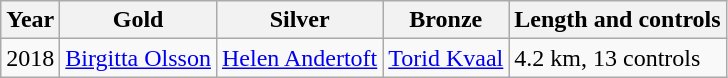<table class="wikitable">
<tr>
<th>Year</th>
<th>Gold</th>
<th>Silver</th>
<th>Bronze</th>
<th>Length and controls</th>
</tr>
<tr>
<td>2018</td>
<td> <a href='#'>Birgitta Olsson</a></td>
<td> <a href='#'>Helen Andertoft</a></td>
<td> <a href='#'>Torid Kvaal</a></td>
<td>4.2 km, 13 controls</td>
</tr>
</table>
